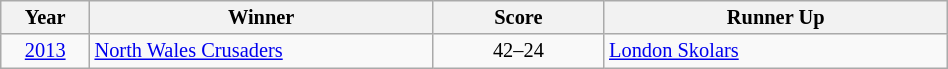<table class="wikitable" style="text-align: center; font-size:85%;"  cellpadding=3 cellspacing=0 width=50%>
<tr>
<th width=5%>Year</th>
<th width=20%>Winner</th>
<th width=10%>Score</th>
<th width=20%>Runner Up</th>
</tr>
<tr>
<td><a href='#'>2013</a></td>
<td align=left> <a href='#'>North Wales Crusaders</a></td>
<td>42–24</td>
<td align=left> <a href='#'>London Skolars</a></td>
</tr>
</table>
